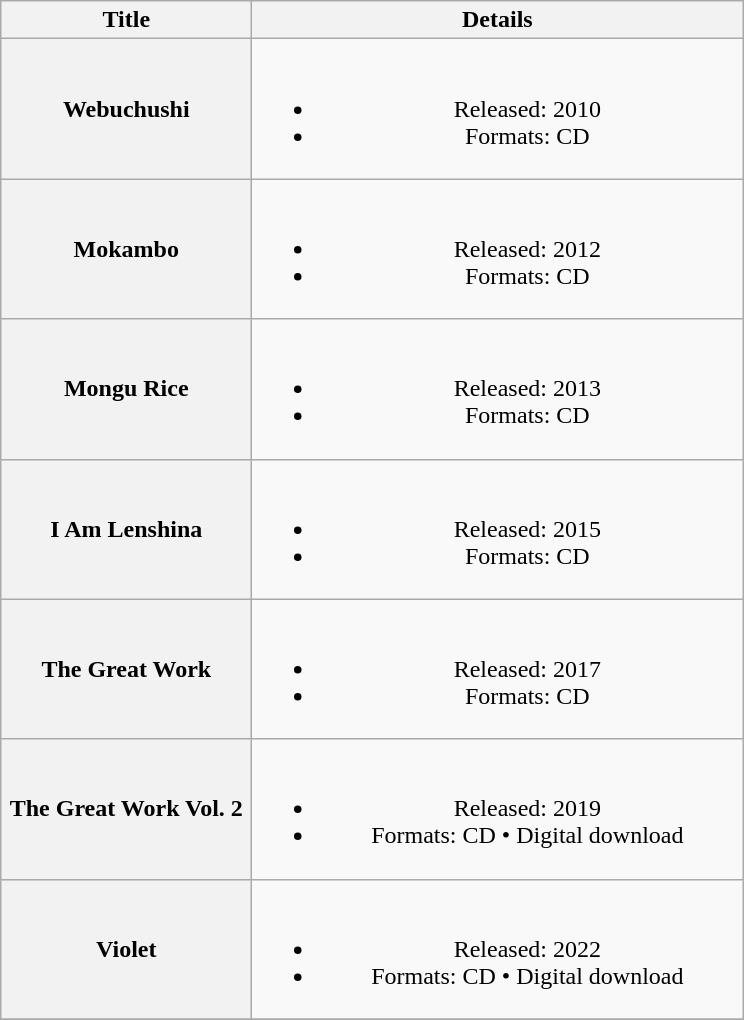<table class="wikitable sortable plainrowheaders" style="text-align:center">
<tr>
<th scope="col" style="width:10em">Title</th>
<th scope="col" style="width:20em">Details</th>
</tr>
<tr>
<th>Webuchushi</th>
<td><br><ul><li>Released: 2010</li><li>Formats: CD</li></ul></td>
</tr>
<tr>
<th>Mokambo</th>
<td><br><ul><li>Released: 2012</li><li>Formats: CD</li></ul></td>
</tr>
<tr>
<th>Mongu Rice</th>
<td><br><ul><li>Released: 2013</li><li>Formats: CD</li></ul></td>
</tr>
<tr>
<th>I Am Lenshina</th>
<td><br><ul><li>Released: 2015</li><li>Formats: CD</li></ul></td>
</tr>
<tr>
<th>The Great Work</th>
<td><br><ul><li>Released: 2017</li><li>Formats: CD</li></ul></td>
</tr>
<tr>
<th>The Great Work Vol. 2</th>
<td><br><ul><li>Released: 2019</li><li>Formats: CD • Digital download</li></ul></td>
</tr>
<tr>
<th>Violet</th>
<td><br><ul><li>Released: 2022</li><li>Formats: CD • Digital download</li></ul></td>
</tr>
<tr>
</tr>
</table>
